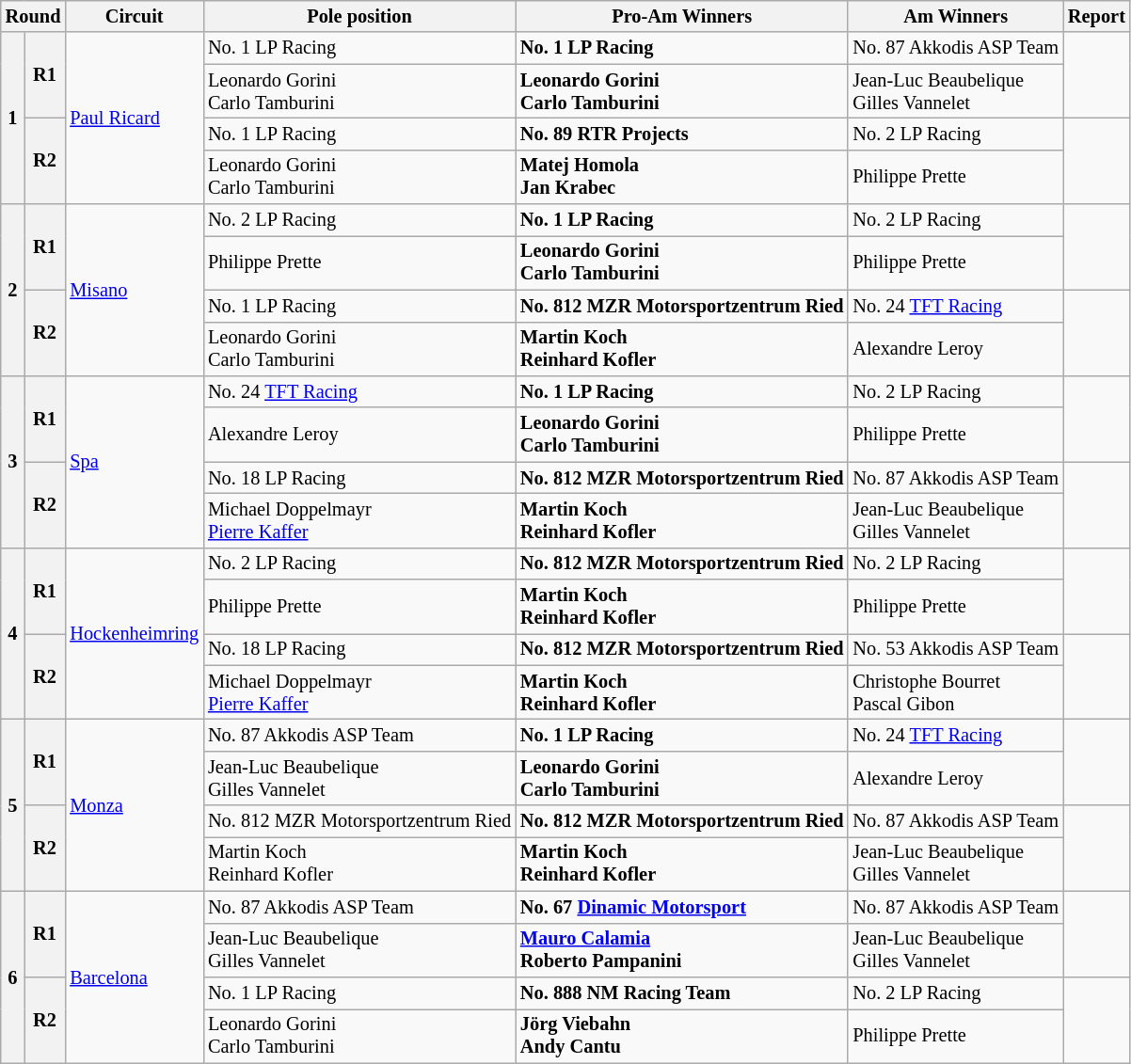<table class="wikitable" style="font-size:85%;">
<tr>
<th colspan="2">Round</th>
<th>Circuit</th>
<th>Pole position</th>
<th>Pro-Am Winners</th>
<th>Am Winners</th>
<th>Report</th>
</tr>
<tr>
<th rowspan="4">1</th>
<th rowspan="2">R1</th>
<td rowspan="4"> <a href='#'>Paul Ricard</a></td>
<td> No. 1 LP Racing</td>
<td><strong> No. 1 LP Racing</strong></td>
<td> No. 87 Akkodis ASP Team</td>
<td rowspan="2"></td>
</tr>
<tr>
<td> Leonardo Gorini<br> Carlo Tamburini</td>
<td><strong> Leonardo Gorini<br> Carlo Tamburini</strong></td>
<td> Jean-Luc Beaubelique<br> Gilles Vannelet</td>
</tr>
<tr>
<th rowspan="2">R2</th>
<td> No. 1 LP Racing</td>
<td><strong> No. 89 RTR Projects</strong></td>
<td> No. 2 LP Racing</td>
<td rowspan="2"></td>
</tr>
<tr>
<td> Leonardo Gorini<br> Carlo Tamburini</td>
<td><strong> Matej Homola<br> Jan Krabec</strong></td>
<td> Philippe Prette</td>
</tr>
<tr>
<th rowspan="4">2</th>
<th rowspan="2">R1</th>
<td rowspan="4"> <a href='#'>Misano</a></td>
<td> No. 2 LP Racing</td>
<td><strong> No. 1 LP Racing</strong></td>
<td> No. 2 LP Racing</td>
<td rowspan="2"></td>
</tr>
<tr>
<td> Philippe Prette</td>
<td><strong> Leonardo Gorini<br> Carlo Tamburini</strong></td>
<td> Philippe Prette</td>
</tr>
<tr>
<th rowspan="2">R2</th>
<td> No. 1 LP Racing</td>
<td><strong> No. 812 MZR Motorsportzentrum Ried</strong></td>
<td> No. 24 <a href='#'>TFT Racing</a></td>
<td rowspan="2"></td>
</tr>
<tr>
<td> Leonardo Gorini<br> Carlo Tamburini</td>
<td><strong> Martin Koch<br> Reinhard Kofler</strong></td>
<td> Alexandre Leroy</td>
</tr>
<tr>
<th rowspan="4">3</th>
<th rowspan="2">R1</th>
<td rowspan="4"> <a href='#'>Spa</a></td>
<td> No. 24 <a href='#'>TFT Racing</a></td>
<td><strong> No. 1 LP Racing</strong></td>
<td> No. 2 LP Racing</td>
<td rowspan="2"></td>
</tr>
<tr>
<td> Alexandre Leroy</td>
<td><strong> Leonardo Gorini<br> Carlo Tamburini</strong></td>
<td> Philippe Prette</td>
</tr>
<tr>
<th rowspan="2">R2</th>
<td> No. 18 LP Racing</td>
<td><strong> No. 812 MZR Motorsportzentrum Ried</strong></td>
<td> No. 87 Akkodis ASP Team</td>
<td rowspan="2"></td>
</tr>
<tr>
<td> Michael Doppelmayr<br> <a href='#'>Pierre Kaffer</a></td>
<td><strong> Martin Koch<br> Reinhard Kofler</strong></td>
<td> Jean-Luc Beaubelique<br> Gilles Vannelet</td>
</tr>
<tr>
<th rowspan="4">4</th>
<th rowspan="2">R1</th>
<td rowspan="4"> <a href='#'>Hockenheimring</a></td>
<td> No. 2 LP Racing</td>
<td><strong> No. 812 MZR Motorsportzentrum Ried</strong></td>
<td> No. 2 LP Racing</td>
<td rowspan="2"></td>
</tr>
<tr>
<td> Philippe Prette</td>
<td><strong> Martin Koch<br> Reinhard Kofler</strong></td>
<td> Philippe Prette</td>
</tr>
<tr>
<th rowspan="2">R2</th>
<td> No. 18 LP Racing</td>
<td><strong> No. 812 MZR Motorsportzentrum Ried</strong></td>
<td> No. 53 Akkodis ASP Team</td>
<td rowspan="2"></td>
</tr>
<tr>
<td> Michael Doppelmayr<br> <a href='#'>Pierre Kaffer</a></td>
<td><strong> Martin Koch<br> Reinhard Kofler</strong></td>
<td> Christophe Bourret<br> Pascal Gibon</td>
</tr>
<tr>
<th rowspan="4">5</th>
<th rowspan="2">R1</th>
<td rowspan="4"> <a href='#'>Monza</a></td>
<td> No. 87 Akkodis ASP Team</td>
<td><strong> No. 1 LP Racing</strong></td>
<td> No. 24 <a href='#'>TFT Racing</a></td>
<td rowspan="2"></td>
</tr>
<tr>
<td> Jean-Luc Beaubelique<br> Gilles Vannelet</td>
<td><strong> Leonardo Gorini<br> Carlo Tamburini</strong></td>
<td> Alexandre Leroy</td>
</tr>
<tr>
<th rowspan="2">R2</th>
<td> No. 812 MZR Motorsportzentrum Ried</td>
<td><strong> No. 812 MZR Motorsportzentrum Ried</strong></td>
<td> No. 87 Akkodis ASP Team</td>
<td rowspan="2"></td>
</tr>
<tr>
<td> Martin Koch<br> Reinhard Kofler</td>
<td><strong> Martin Koch<br> Reinhard Kofler</strong></td>
<td> Jean-Luc Beaubelique<br> Gilles Vannelet</td>
</tr>
<tr>
<th rowspan="4">6</th>
<th rowspan="2">R1</th>
<td rowspan="4"> <a href='#'>Barcelona</a></td>
<td> No. 87 Akkodis ASP Team</td>
<td><strong> No. 67 <a href='#'>Dinamic Motorsport</a></strong></td>
<td> No. 87 Akkodis ASP Team</td>
<td rowspan="2"></td>
</tr>
<tr>
<td> Jean-Luc Beaubelique<br> Gilles Vannelet</td>
<td><strong> <a href='#'>Mauro Calamia</a><br> Roberto Pampanini</strong></td>
<td> Jean-Luc Beaubelique<br> Gilles Vannelet</td>
</tr>
<tr>
<th rowspan="2">R2</th>
<td> No. 1 LP Racing</td>
<td><strong> No. 888 NM Racing Team</strong></td>
<td> No. 2 LP Racing</td>
<td rowspan="2"></td>
</tr>
<tr>
<td> Leonardo Gorini<br> Carlo Tamburini</td>
<td><strong> Jörg Viebahn<br> Andy Cantu</strong></td>
<td> Philippe Prette</td>
</tr>
</table>
